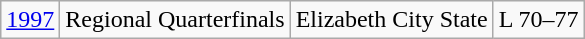<table class="wikitable">
<tr align="center">
<td><a href='#'>1997</a></td>
<td>Regional Quarterfinals</td>
<td>Elizabeth City State</td>
<td>L 70–77</td>
</tr>
</table>
